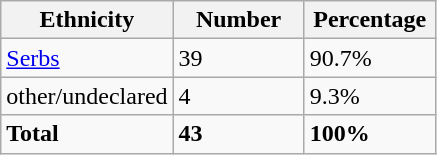<table class="wikitable">
<tr>
<th width="100px">Ethnicity</th>
<th width="80px">Number</th>
<th width="80px">Percentage</th>
</tr>
<tr>
<td><a href='#'>Serbs</a></td>
<td>39</td>
<td>90.7%</td>
</tr>
<tr>
<td>other/undeclared</td>
<td>4</td>
<td>9.3%</td>
</tr>
<tr>
<td><strong>Total</strong></td>
<td><strong>43</strong></td>
<td><strong>100%</strong></td>
</tr>
</table>
